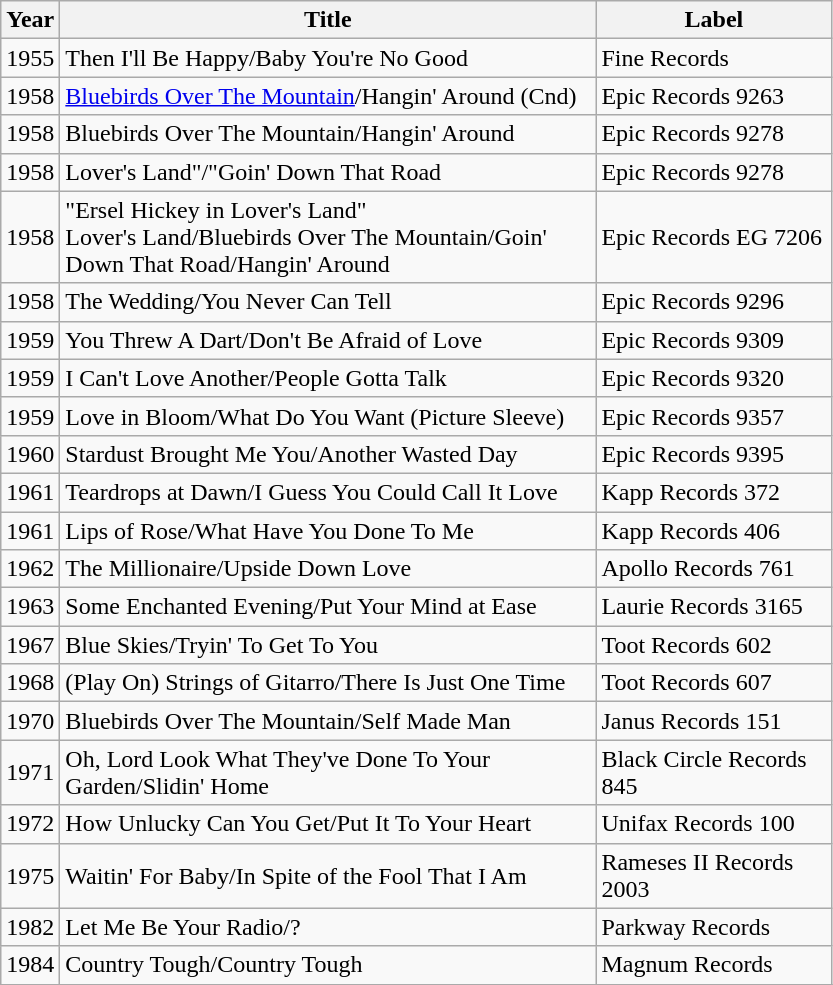<table class="wikitable">
<tr>
<th width="25">Year</th>
<th width="350">Title</th>
<th width="150">Label</th>
</tr>
<tr>
<td>1955</td>
<td>Then I'll Be Happy/Baby You're No Good</td>
<td>Fine Records</td>
</tr>
<tr>
<td>1958</td>
<td><a href='#'>Bluebirds Over The Mountain</a>/Hangin' Around (Cnd)</td>
<td>Epic Records 9263</td>
</tr>
<tr>
<td>1958</td>
<td>Bluebirds Over The Mountain/Hangin' Around</td>
<td>Epic Records 9278</td>
</tr>
<tr>
<td>1958</td>
<td>Lover's Land"/"Goin' Down That Road</td>
<td>Epic Records 9278</td>
</tr>
<tr>
<td>1958</td>
<td>"Ersel Hickey in Lover's Land"<br>Lover's Land/Bluebirds Over The Mountain/Goin' Down That Road/Hangin' Around</td>
<td>Epic Records EG 7206</td>
</tr>
<tr>
<td>1958</td>
<td>The Wedding/You Never Can Tell</td>
<td>Epic Records 9296</td>
</tr>
<tr>
<td>1959</td>
<td>You Threw A Dart/Don't Be Afraid of Love</td>
<td>Epic Records 9309</td>
</tr>
<tr>
<td>1959</td>
<td>I Can't Love Another/People Gotta Talk</td>
<td>Epic Records 9320</td>
</tr>
<tr>
<td>1959</td>
<td>Love in Bloom/What Do You Want (Picture Sleeve)</td>
<td>Epic Records 9357</td>
</tr>
<tr>
<td>1960</td>
<td>Stardust Brought Me You/Another Wasted Day</td>
<td>Epic Records 9395</td>
</tr>
<tr>
<td>1961</td>
<td>Teardrops at Dawn/I Guess You Could Call It Love</td>
<td>Kapp Records 372</td>
</tr>
<tr>
<td>1961</td>
<td>Lips of Rose/What Have You Done To Me</td>
<td>Kapp Records 406</td>
</tr>
<tr>
<td>1962</td>
<td>The Millionaire/Upside Down Love</td>
<td>Apollo Records 761</td>
</tr>
<tr>
<td>1963</td>
<td>Some Enchanted Evening/Put Your Mind at Ease</td>
<td>Laurie Records 3165</td>
</tr>
<tr>
<td>1967</td>
<td>Blue Skies/Tryin' To Get To You</td>
<td>Toot Records 602</td>
</tr>
<tr>
<td>1968</td>
<td>(Play On) Strings of Gitarro/There Is Just One Time</td>
<td>Toot Records 607</td>
</tr>
<tr>
<td>1970</td>
<td>Bluebirds Over The Mountain/Self Made Man</td>
<td>Janus Records 151</td>
</tr>
<tr>
<td>1971</td>
<td>Oh, Lord Look What They've Done To Your Garden/Slidin' Home</td>
<td>Black Circle Records 845</td>
</tr>
<tr>
<td>1972</td>
<td>How Unlucky Can You Get/Put It To Your Heart</td>
<td>Unifax Records 100</td>
</tr>
<tr>
<td>1975</td>
<td>Waitin' For Baby/In Spite of the Fool That I Am</td>
<td>Rameses II  Records 2003</td>
</tr>
<tr>
<td>1982</td>
<td>Let Me Be Your Radio/?</td>
<td>Parkway Records</td>
</tr>
<tr>
<td>1984</td>
<td>Country Tough/Country Tough</td>
<td>Magnum Records</td>
</tr>
<tr>
</tr>
</table>
